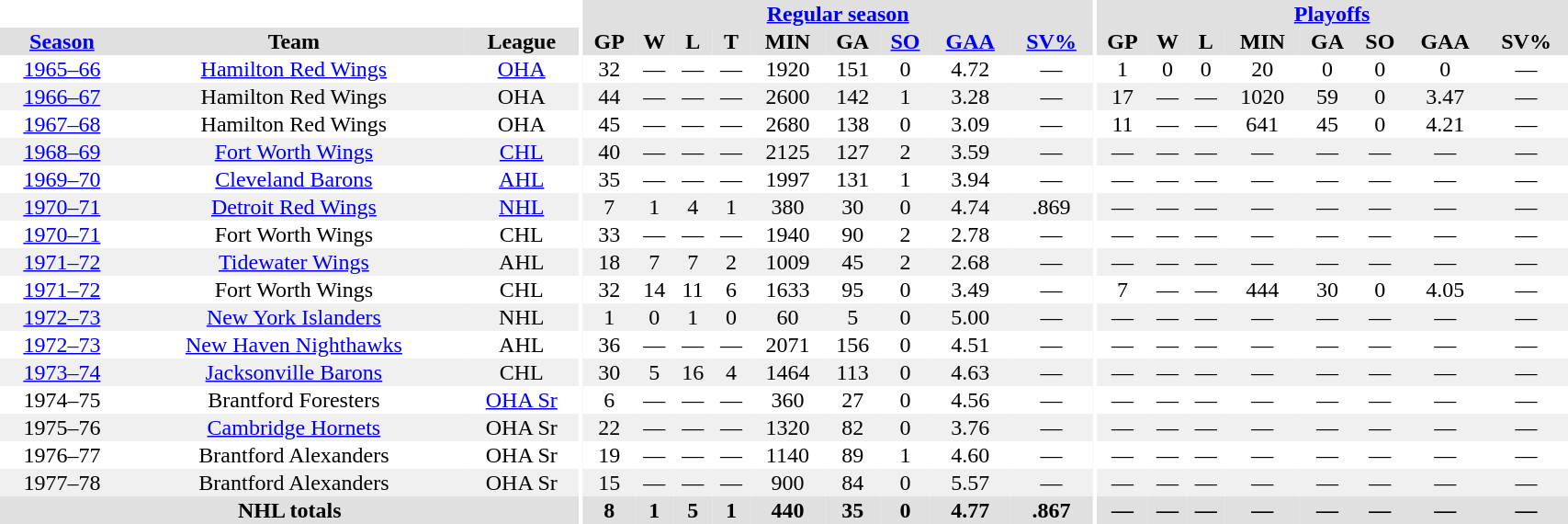<table border="0" cellpadding="1" cellspacing="0" style="width:90%; text-align:center;">
<tr bgcolor="#e0e0e0">
<th colspan="3" bgcolor="#ffffff"></th>
<th rowspan="99" bgcolor="#ffffff"></th>
<th colspan="9" bgcolor="#e0e0e0"><a href='#'>Regular season</a></th>
<th rowspan="99" bgcolor="#ffffff"></th>
<th colspan="8" bgcolor="#e0e0e0"><a href='#'>Playoffs</a></th>
</tr>
<tr bgcolor="#e0e0e0">
<th><a href='#'>Season</a></th>
<th>Team</th>
<th>League</th>
<th>GP</th>
<th>W</th>
<th>L</th>
<th>T</th>
<th>MIN</th>
<th>GA</th>
<th><a href='#'>SO</a></th>
<th><a href='#'>GAA</a></th>
<th><a href='#'>SV%</a></th>
<th>GP</th>
<th>W</th>
<th>L</th>
<th>MIN</th>
<th>GA</th>
<th>SO</th>
<th>GAA</th>
<th>SV%</th>
</tr>
<tr>
<td><a href='#'>1965–66</a></td>
<td><a href='#'>Hamilton Red Wings</a></td>
<td><a href='#'>OHA</a></td>
<td>32</td>
<td>—</td>
<td>—</td>
<td>—</td>
<td>1920</td>
<td>151</td>
<td>0</td>
<td>4.72</td>
<td>—</td>
<td>1</td>
<td>0</td>
<td>0</td>
<td>20</td>
<td>0</td>
<td>0</td>
<td>0</td>
<td>—</td>
</tr>
<tr bgcolor="#f0f0f0">
<td><a href='#'>1966–67</a></td>
<td>Hamilton Red Wings</td>
<td>OHA</td>
<td>44</td>
<td>—</td>
<td>—</td>
<td>—</td>
<td>2600</td>
<td>142</td>
<td>1</td>
<td>3.28</td>
<td>—</td>
<td>17</td>
<td>—</td>
<td>—</td>
<td>1020</td>
<td>59</td>
<td>0</td>
<td>3.47</td>
<td>—</td>
</tr>
<tr>
<td><a href='#'>1967–68</a></td>
<td>Hamilton Red Wings</td>
<td>OHA</td>
<td>45</td>
<td>—</td>
<td>—</td>
<td>—</td>
<td>2680</td>
<td>138</td>
<td>0</td>
<td>3.09</td>
<td>—</td>
<td>11</td>
<td>—</td>
<td>—</td>
<td>641</td>
<td>45</td>
<td>0</td>
<td>4.21</td>
<td>—</td>
</tr>
<tr bgcolor="#f0f0f0">
<td><a href='#'>1968–69</a></td>
<td><a href='#'>Fort Worth Wings</a></td>
<td><a href='#'>CHL</a></td>
<td>40</td>
<td>—</td>
<td>—</td>
<td>—</td>
<td>2125</td>
<td>127</td>
<td>2</td>
<td>3.59</td>
<td>—</td>
<td>—</td>
<td>—</td>
<td>—</td>
<td>—</td>
<td>—</td>
<td>—</td>
<td>—</td>
<td>—</td>
</tr>
<tr>
<td><a href='#'>1969–70</a></td>
<td><a href='#'>Cleveland Barons</a></td>
<td><a href='#'>AHL</a></td>
<td>35</td>
<td>—</td>
<td>—</td>
<td>—</td>
<td>1997</td>
<td>131</td>
<td>1</td>
<td>3.94</td>
<td>—</td>
<td>—</td>
<td>—</td>
<td>—</td>
<td>—</td>
<td>—</td>
<td>—</td>
<td>—</td>
<td>—</td>
</tr>
<tr bgcolor="#f0f0f0">
<td><a href='#'>1970–71</a></td>
<td><a href='#'>Detroit Red Wings</a></td>
<td><a href='#'>NHL</a></td>
<td>7</td>
<td>1</td>
<td>4</td>
<td>1</td>
<td>380</td>
<td>30</td>
<td>0</td>
<td>4.74</td>
<td>.869</td>
<td>—</td>
<td>—</td>
<td>—</td>
<td>—</td>
<td>—</td>
<td>—</td>
<td>—</td>
<td>—</td>
</tr>
<tr>
<td><a href='#'>1970–71</a></td>
<td>Fort Worth Wings</td>
<td>CHL</td>
<td>33</td>
<td>—</td>
<td>—</td>
<td>—</td>
<td>1940</td>
<td>90</td>
<td>2</td>
<td>2.78</td>
<td>—</td>
<td>—</td>
<td>—</td>
<td>—</td>
<td>—</td>
<td>—</td>
<td>—</td>
<td>—</td>
<td>—</td>
</tr>
<tr bgcolor="#f0f0f0">
<td><a href='#'>1971–72</a></td>
<td><a href='#'>Tidewater Wings</a></td>
<td>AHL</td>
<td>18</td>
<td>7</td>
<td>7</td>
<td>2</td>
<td>1009</td>
<td>45</td>
<td>2</td>
<td>2.68</td>
<td>—</td>
<td>—</td>
<td>—</td>
<td>—</td>
<td>—</td>
<td>—</td>
<td>—</td>
<td>—</td>
<td>—</td>
</tr>
<tr>
<td><a href='#'>1971–72</a></td>
<td>Fort Worth Wings</td>
<td>CHL</td>
<td>32</td>
<td>14</td>
<td>11</td>
<td>6</td>
<td>1633</td>
<td>95</td>
<td>0</td>
<td>3.49</td>
<td>—</td>
<td>7</td>
<td>—</td>
<td>—</td>
<td>444</td>
<td>30</td>
<td>0</td>
<td>4.05</td>
<td>—</td>
</tr>
<tr bgcolor="#f0f0f0">
<td><a href='#'>1972–73</a></td>
<td><a href='#'>New York Islanders</a></td>
<td>NHL</td>
<td>1</td>
<td>0</td>
<td>1</td>
<td>0</td>
<td>60</td>
<td>5</td>
<td>0</td>
<td>5.00</td>
<td>—</td>
<td>—</td>
<td>—</td>
<td>—</td>
<td>—</td>
<td>—</td>
<td>—</td>
<td>—</td>
<td>—</td>
</tr>
<tr>
<td><a href='#'>1972–73</a></td>
<td><a href='#'>New Haven Nighthawks</a></td>
<td>AHL</td>
<td>36</td>
<td>—</td>
<td>—</td>
<td>—</td>
<td>2071</td>
<td>156</td>
<td>0</td>
<td>4.51</td>
<td>—</td>
<td>—</td>
<td>—</td>
<td>—</td>
<td>—</td>
<td>—</td>
<td>—</td>
<td>—</td>
<td>—</td>
</tr>
<tr bgcolor="#f0f0f0">
<td><a href='#'>1973–74</a></td>
<td><a href='#'>Jacksonville Barons</a></td>
<td>CHL</td>
<td>30</td>
<td>5</td>
<td>16</td>
<td>4</td>
<td>1464</td>
<td>113</td>
<td>0</td>
<td>4.63</td>
<td>—</td>
<td>—</td>
<td>—</td>
<td>—</td>
<td>—</td>
<td>—</td>
<td>—</td>
<td>—</td>
<td>—</td>
</tr>
<tr>
<td>1974–75</td>
<td>Brantford Foresters</td>
<td><a href='#'>OHA Sr</a></td>
<td>6</td>
<td>—</td>
<td>—</td>
<td>—</td>
<td>360</td>
<td>27</td>
<td>0</td>
<td>4.56</td>
<td>—</td>
<td>—</td>
<td>—</td>
<td>—</td>
<td>—</td>
<td>—</td>
<td>—</td>
<td>—</td>
<td>—</td>
</tr>
<tr bgcolor="#f0f0f0">
<td>1975–76</td>
<td><a href='#'>Cambridge Hornets</a></td>
<td>OHA Sr</td>
<td>22</td>
<td>—</td>
<td>—</td>
<td>—</td>
<td>1320</td>
<td>82</td>
<td>0</td>
<td>3.76</td>
<td>—</td>
<td>—</td>
<td>—</td>
<td>—</td>
<td>—</td>
<td>—</td>
<td>—</td>
<td>—</td>
<td>—</td>
</tr>
<tr>
<td>1976–77</td>
<td>Brantford Alexanders</td>
<td>OHA Sr</td>
<td>19</td>
<td>—</td>
<td>—</td>
<td>—</td>
<td>1140</td>
<td>89</td>
<td>1</td>
<td>4.60</td>
<td>—</td>
<td>—</td>
<td>—</td>
<td>—</td>
<td>—</td>
<td>—</td>
<td>—</td>
<td>—</td>
<td>—</td>
</tr>
<tr bgcolor="#f0f0f0">
<td>1977–78</td>
<td>Brantford Alexanders</td>
<td>OHA Sr</td>
<td>15</td>
<td>—</td>
<td>—</td>
<td>—</td>
<td>900</td>
<td>84</td>
<td>0</td>
<td>5.57</td>
<td>—</td>
<td>—</td>
<td>—</td>
<td>—</td>
<td>—</td>
<td>—</td>
<td>—</td>
<td>—</td>
<td>—</td>
</tr>
<tr bgcolor="#e0e0e0">
<th colspan=3>NHL totals</th>
<th>8</th>
<th>1</th>
<th>5</th>
<th>1</th>
<th>440</th>
<th>35</th>
<th>0</th>
<th>4.77</th>
<th>.867</th>
<th>—</th>
<th>—</th>
<th>—</th>
<th>—</th>
<th>—</th>
<th>—</th>
<th>—</th>
<th>—</th>
</tr>
</table>
